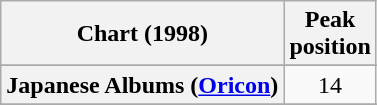<table class="wikitable sortable plainrowheaders">
<tr>
<th scope="col">Chart (1998)</th>
<th scope="col">Peak<br>position</th>
</tr>
<tr>
</tr>
<tr>
</tr>
<tr>
</tr>
<tr>
</tr>
<tr>
</tr>
<tr>
<th scope="row">Japanese Albums (<a href='#'>Oricon</a>)</th>
<td align="center">14</td>
</tr>
<tr>
</tr>
<tr>
</tr>
<tr>
</tr>
<tr>
</tr>
<tr>
</tr>
</table>
